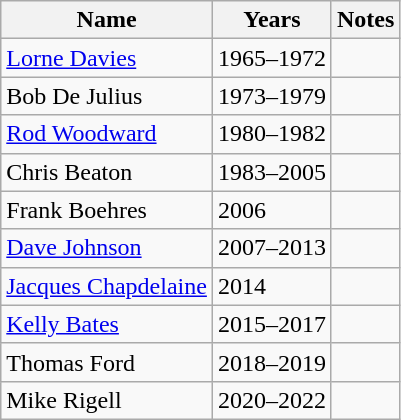<table class="wikitable">
<tr>
<th>Name</th>
<th>Years</th>
<th>Notes</th>
</tr>
<tr>
<td><a href='#'>Lorne Davies</a></td>
<td>1965–1972</td>
<td></td>
</tr>
<tr>
<td>Bob De Julius</td>
<td>1973–1979</td>
<td></td>
</tr>
<tr>
<td><a href='#'>Rod Woodward</a></td>
<td>1980–1982</td>
<td></td>
</tr>
<tr>
<td>Chris Beaton</td>
<td>1983–2005</td>
<td></td>
</tr>
<tr>
<td>Frank Boehres</td>
<td>2006</td>
<td></td>
</tr>
<tr>
<td><a href='#'>Dave Johnson</a></td>
<td>2007–2013</td>
<td></td>
</tr>
<tr>
<td><a href='#'>Jacques Chapdelaine</a></td>
<td>2014</td>
<td></td>
</tr>
<tr>
<td><a href='#'>Kelly Bates</a></td>
<td>2015–2017</td>
<td></td>
</tr>
<tr>
<td>Thomas Ford</td>
<td>2018–2019</td>
<td></td>
</tr>
<tr>
<td>Mike Rigell</td>
<td>2020–2022</td>
<td></td>
</tr>
</table>
